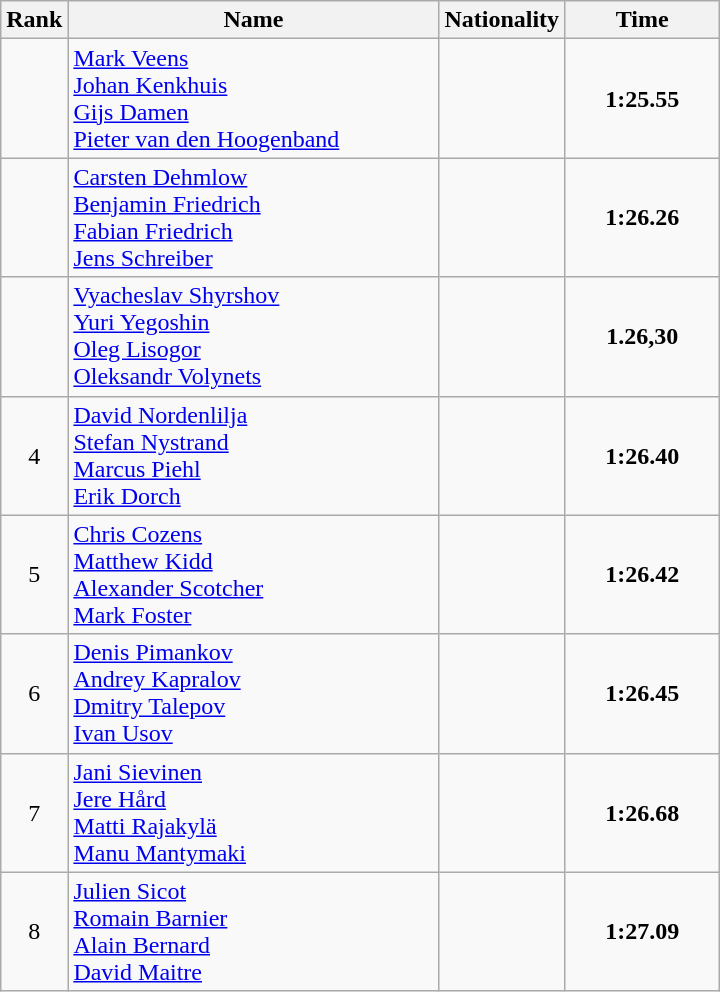<table class="wikitable">
<tr>
<th>Rank</th>
<th style="width: 15em">Name</th>
<th>Nationality</th>
<th style="width: 6em">Time</th>
</tr>
<tr>
<td align="center"></td>
<td><a href='#'>Mark Veens</a><br><a href='#'>Johan Kenkhuis</a><br><a href='#'>Gijs Damen</a><br><a href='#'>Pieter van den Hoogenband</a></td>
<td></td>
<td align="center"><strong>1:25.55</strong></td>
</tr>
<tr>
<td align="center"></td>
<td><a href='#'>Carsten Dehmlow</a><br><a href='#'>Benjamin Friedrich</a><br><a href='#'>Fabian Friedrich</a><br><a href='#'>Jens Schreiber</a></td>
<td></td>
<td align="center"><strong>1:26.26</strong></td>
</tr>
<tr>
<td align="center"></td>
<td><a href='#'>Vyacheslav Shyrshov</a><br><a href='#'>Yuri Yegoshin</a><br><a href='#'>Oleg Lisogor</a><br><a href='#'>Oleksandr Volynets</a></td>
<td></td>
<td align="center"><strong>1.26,30</strong></td>
</tr>
<tr>
<td align="center">4</td>
<td><a href='#'>David Nordenlilja</a><br><a href='#'>Stefan Nystrand</a><br><a href='#'>Marcus Piehl</a><br><a href='#'>Erik Dorch</a></td>
<td></td>
<td align="center"><strong>1:26.40</strong></td>
</tr>
<tr>
<td align="center">5</td>
<td><a href='#'>Chris Cozens</a><br><a href='#'>Matthew Kidd</a><br><a href='#'>Alexander Scotcher</a><br><a href='#'>Mark Foster</a></td>
<td></td>
<td align="center"><strong>1:26.42</strong></td>
</tr>
<tr>
<td align="center">6</td>
<td><a href='#'>Denis Pimankov</a><br><a href='#'>Andrey Kapralov</a><br><a href='#'>Dmitry Talepov</a><br><a href='#'>Ivan Usov</a></td>
<td></td>
<td align="center"><strong>1:26.45</strong></td>
</tr>
<tr>
<td align="center">7</td>
<td><a href='#'>Jani Sievinen</a><br><a href='#'>Jere Hård</a><br><a href='#'>Matti Rajakylä</a><br><a href='#'>Manu Mantymaki</a></td>
<td></td>
<td align="center"><strong>1:26.68</strong></td>
</tr>
<tr>
<td align="center">8</td>
<td><a href='#'>Julien Sicot</a><br><a href='#'>Romain Barnier</a><br><a href='#'>Alain Bernard</a><br><a href='#'>David Maitre</a></td>
<td></td>
<td align="center"><strong>1:27.09</strong></td>
</tr>
</table>
